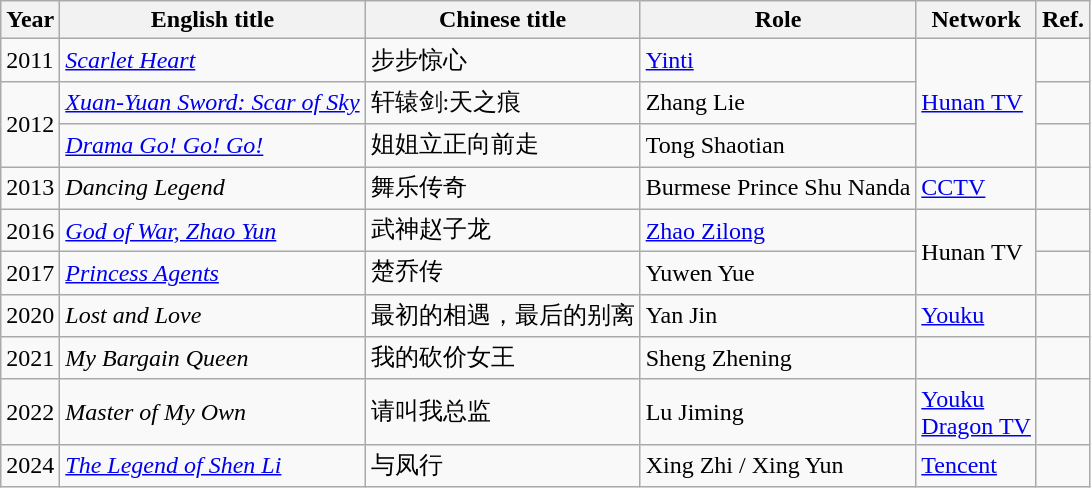<table class="wikitable">
<tr>
<th>Year</th>
<th>English title</th>
<th>Chinese title</th>
<th>Role</th>
<th>Network</th>
<th>Ref.</th>
</tr>
<tr>
<td>2011</td>
<td><em><a href='#'>Scarlet Heart</a></em></td>
<td>步步惊心</td>
<td><a href='#'>Yinti</a></td>
<td rowspan="3"><a href='#'>Hunan TV</a></td>
<td></td>
</tr>
<tr>
<td rowspan="2">2012</td>
<td><em><a href='#'>Xuan-Yuan Sword: Scar of Sky</a></em></td>
<td>轩辕剑:天之痕</td>
<td>Zhang Lie</td>
<td></td>
</tr>
<tr>
<td><em><a href='#'>Drama Go! Go! Go!</a></em></td>
<td>姐姐立正向前走</td>
<td>Tong Shaotian</td>
<td></td>
</tr>
<tr>
<td>2013</td>
<td><em>Dancing Legend</em></td>
<td>舞乐传奇</td>
<td>Burmese Prince Shu Nanda</td>
<td><a href='#'>CCTV</a></td>
<td></td>
</tr>
<tr>
<td>2016</td>
<td><em><a href='#'>God of War, Zhao Yun</a></em></td>
<td>武神赵子龙</td>
<td><a href='#'>Zhao Zilong</a></td>
<td rowspan="2">Hunan TV</td>
<td></td>
</tr>
<tr>
<td>2017</td>
<td><em><a href='#'>Princess Agents</a></em></td>
<td>楚乔传</td>
<td>Yuwen Yue</td>
<td></td>
</tr>
<tr>
<td>2020</td>
<td><em>Lost and Love</em></td>
<td>最初的相遇，最后的别离</td>
<td>Yan Jin</td>
<td><a href='#'>Youku</a></td>
<td></td>
</tr>
<tr>
<td>2021</td>
<td><em>My Bargain Queen</em></td>
<td>我的砍价女王</td>
<td>Sheng Zhening</td>
<td></td>
<td></td>
</tr>
<tr>
<td>2022</td>
<td><em>Master of My Own</em></td>
<td>请叫我总监</td>
<td>Lu Jiming</td>
<td><a href='#'>Youku</a><br><a href='#'>Dragon TV</a></td>
<td></td>
</tr>
<tr>
<td>2024</td>
<td><em><a href='#'>The Legend of Shen Li</a></em></td>
<td>与凤行</td>
<td>Xing Zhi / Xing Yun</td>
<td><a href='#'>Tencent</a></td>
<td></td>
</tr>
</table>
